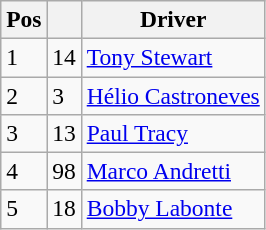<table class="wikitable" style="font-size:98%">
<tr>
<th>Pos</th>
<th></th>
<th>Driver</th>
</tr>
<tr>
<td>1</td>
<td>14</td>
<td><a href='#'>Tony Stewart</a></td>
</tr>
<tr>
<td>2</td>
<td>3</td>
<td><a href='#'>Hélio Castroneves</a></td>
</tr>
<tr>
<td>3</td>
<td>13</td>
<td><a href='#'>Paul Tracy</a></td>
</tr>
<tr>
<td>4</td>
<td>98</td>
<td><a href='#'>Marco Andretti</a></td>
</tr>
<tr>
<td>5</td>
<td>18</td>
<td><a href='#'>Bobby Labonte</a></td>
</tr>
</table>
